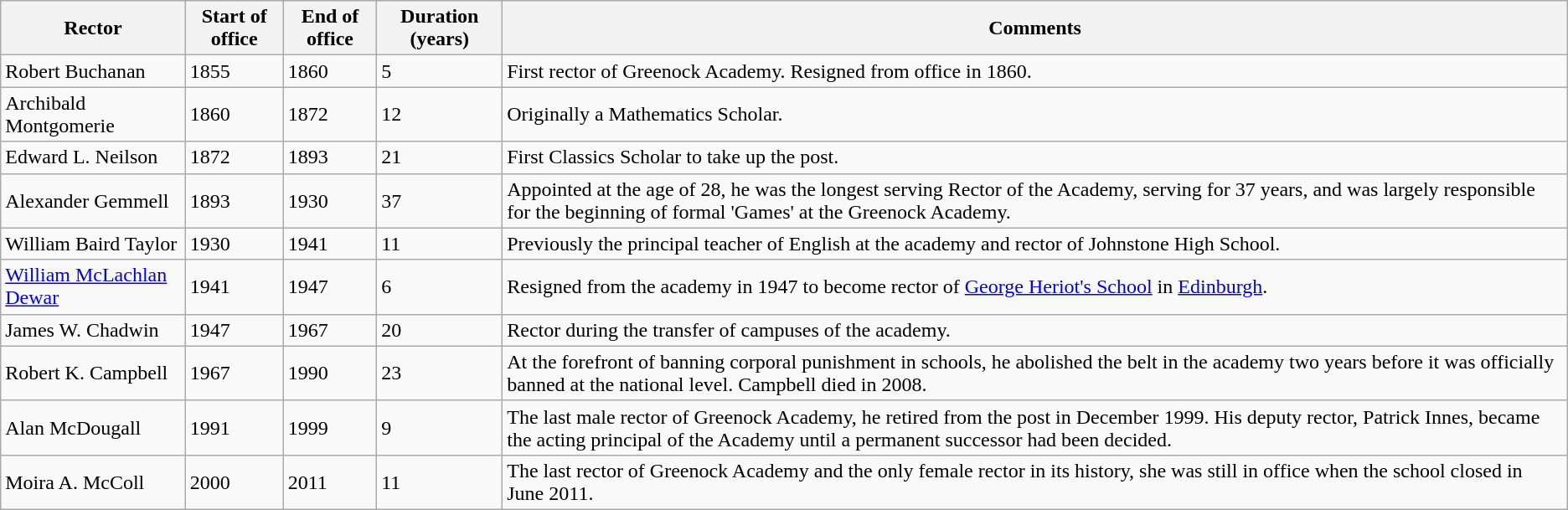<table class="wikitable">
<tr>
<th>Rector</th>
<th>Start of office</th>
<th>End of office</th>
<th>Duration (years)</th>
<th>Comments</th>
</tr>
<tr>
<td>Robert Buchanan</td>
<td>1855</td>
<td>1860</td>
<td>5</td>
<td>First rector of Greenock Academy. Resigned from office in 1860.</td>
</tr>
<tr>
<td>Archibald Montgomerie</td>
<td>1860</td>
<td>1872</td>
<td>12</td>
<td>Originally a Mathematics Scholar.</td>
</tr>
<tr>
<td>Edward L. Neilson</td>
<td>1872</td>
<td>1893</td>
<td>21</td>
<td>First Classics Scholar to take up the post.</td>
</tr>
<tr>
<td>Alexander Gemmell</td>
<td>1893</td>
<td>1930</td>
<td>37</td>
<td>Appointed at the age of 28, he was the longest serving Rector of the Academy, serving for 37 years, and was largely responsible for the beginning of formal 'Games' at the Greenock Academy.</td>
</tr>
<tr>
<td>William Baird Taylor</td>
<td>1930</td>
<td>1941</td>
<td>11</td>
<td>Previously the principal teacher of English at the academy and rector of Johnstone High School.</td>
</tr>
<tr>
<td><a href='#'>William McLachlan Dewar</a></td>
<td>1941</td>
<td>1947</td>
<td>6</td>
<td>Resigned from the academy in 1947 to become rector of <a href='#'>George Heriot's School</a> in <a href='#'>Edinburgh</a>.</td>
</tr>
<tr>
<td>James W. Chadwin</td>
<td>1947</td>
<td>1967</td>
<td>20</td>
<td>Rector during the transfer of campuses of the academy.</td>
</tr>
<tr>
<td>Robert K. Campbell</td>
<td>1967</td>
<td>1990</td>
<td>23</td>
<td>At the forefront of banning corporal punishment in schools, he abolished the belt in the academy two years before it was officially banned at the national level. Campbell died in 2008.</td>
</tr>
<tr>
<td>Alan McDougall</td>
<td>1991</td>
<td>1999</td>
<td>9</td>
<td>The last male rector of Greenock Academy, he retired from the post in December 1999. His deputy rector, Patrick Innes, became the acting principal of the Academy until a permanent successor had been decided.</td>
</tr>
<tr>
<td>Moira A. McColl</td>
<td>2000</td>
<td>2011</td>
<td>11</td>
<td>The last rector of Greenock Academy and the only female rector in its history, she was still in office when the school closed in June 2011.</td>
</tr>
</table>
